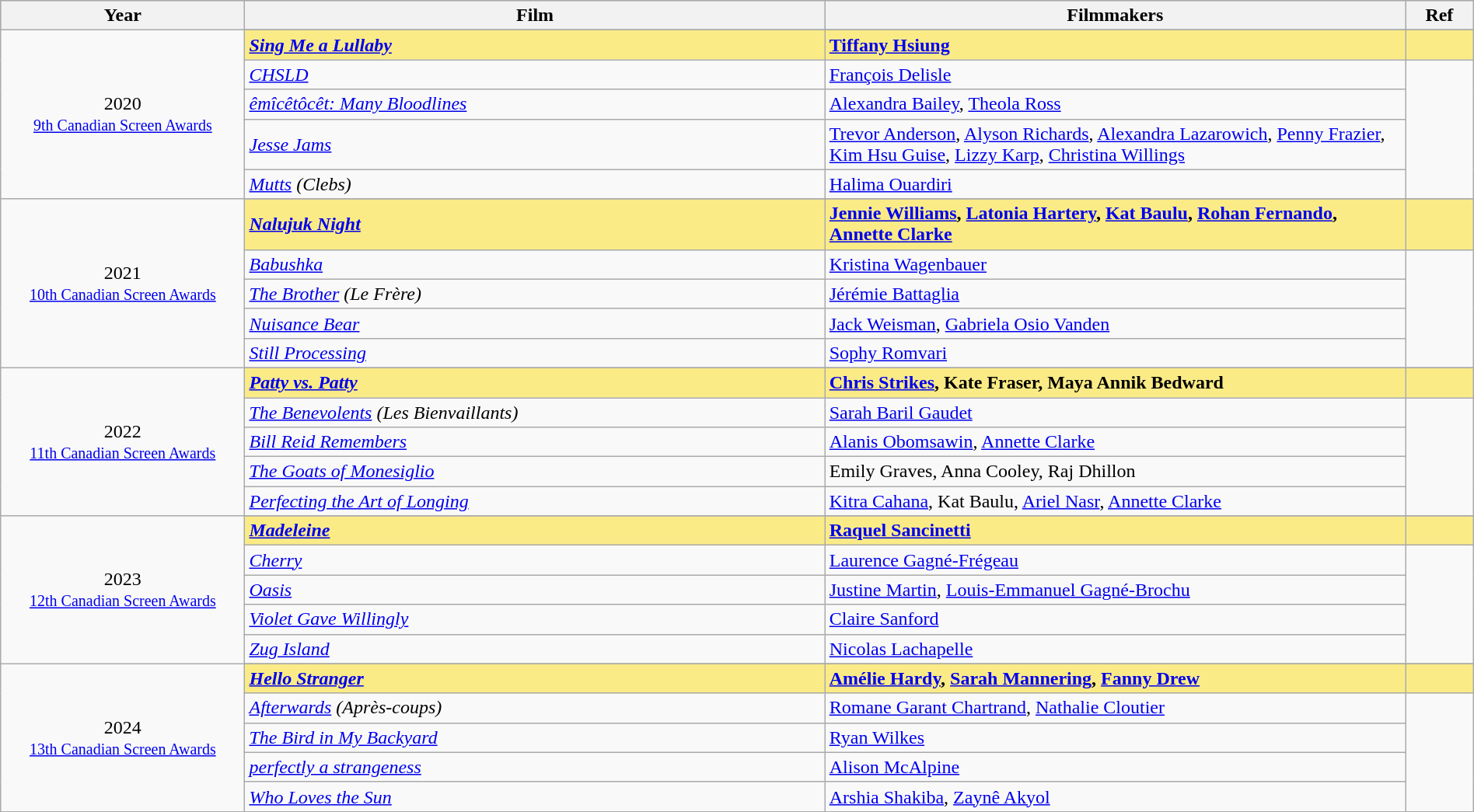<table class="wikitable" style="width:100%;">
<tr style="background:#bebebe;">
<th style="width:8%;">Year</th>
<th style="width:19%;">Film</th>
<th style="width:19%;">Filmmakers</th>
<th style="width:2%;">Ref</th>
</tr>
<tr>
<td rowspan="6" align="center">2020 <br> <small><a href='#'>9th Canadian Screen Awards</a></small></td>
</tr>
<tr style="background:#FAEB86;">
<td><strong><em><a href='#'>Sing Me a Lullaby</a></em></strong></td>
<td><strong><a href='#'>Tiffany Hsiung</a></strong></td>
<td></td>
</tr>
<tr>
<td><em><a href='#'>CHSLD</a></em></td>
<td><a href='#'>François Delisle</a></td>
<td rowspan=4></td>
</tr>
<tr>
<td><em><a href='#'>êmîcêtôcêt: Many Bloodlines</a></em></td>
<td><a href='#'>Alexandra Bailey</a>, <a href='#'>Theola Ross</a></td>
</tr>
<tr>
<td><em><a href='#'>Jesse Jams</a></em></td>
<td><a href='#'>Trevor Anderson</a>, <a href='#'>Alyson Richards</a>, <a href='#'>Alexandra Lazarowich</a>, <a href='#'>Penny Frazier</a>, <a href='#'>Kim Hsu Guise</a>, <a href='#'>Lizzy Karp</a>, <a href='#'>Christina Willings</a></td>
</tr>
<tr>
<td><em><a href='#'>Mutts</a> (Clebs)</em></td>
<td><a href='#'>Halima Ouardiri</a></td>
</tr>
<tr>
<td rowspan="6" align="center">2021 <br> <small><a href='#'>10th Canadian Screen Awards</a></small></td>
</tr>
<tr style="background:#FAEB86;">
<td><strong><em><a href='#'>Nalujuk Night</a></em></strong></td>
<td><strong><a href='#'>Jennie Williams</a>, <a href='#'>Latonia Hartery</a>, <a href='#'>Kat Baulu</a>, <a href='#'>Rohan Fernando</a>, <a href='#'>Annette Clarke</a></strong></td>
<td></td>
</tr>
<tr>
<td><em><a href='#'>Babushka</a></em></td>
<td><a href='#'>Kristina Wagenbauer</a></td>
<td rowspan=4></td>
</tr>
<tr>
<td><em><a href='#'>The Brother</a> (Le Frère)</em></td>
<td><a href='#'>Jérémie Battaglia</a></td>
</tr>
<tr>
<td><em><a href='#'>Nuisance Bear</a></em></td>
<td><a href='#'>Jack Weisman</a>, <a href='#'>Gabriela Osio Vanden</a></td>
</tr>
<tr>
<td><em><a href='#'>Still Processing</a></em></td>
<td><a href='#'>Sophy Romvari</a></td>
</tr>
<tr>
<td rowspan="6" align="center">2022 <br> <small><a href='#'>11th Canadian Screen Awards</a></small></td>
</tr>
<tr style="background:#FAEB86;">
<td><strong><em><a href='#'>Patty vs. Patty</a></em></strong></td>
<td><strong><a href='#'>Chris Strikes</a>, Kate Fraser, Maya Annik Bedward</strong></td>
<td></td>
</tr>
<tr>
<td><em><a href='#'>The Benevolents</a> (Les Bienvaillants)</em></td>
<td><a href='#'>Sarah Baril Gaudet</a></td>
<td rowspan=4></td>
</tr>
<tr>
<td><em><a href='#'>Bill Reid Remembers</a></em></td>
<td><a href='#'>Alanis Obomsawin</a>, <a href='#'>Annette Clarke</a></td>
</tr>
<tr>
<td><em><a href='#'>The Goats of Monesiglio</a></em></td>
<td>Emily Graves, Anna Cooley, Raj Dhillon</td>
</tr>
<tr>
<td><em><a href='#'>Perfecting the Art of Longing</a></em></td>
<td><a href='#'>Kitra Cahana</a>, Kat Baulu, <a href='#'>Ariel Nasr</a>, <a href='#'>Annette Clarke</a></td>
</tr>
<tr>
<td rowspan="6" align="center">2023 <br> <small><a href='#'>12th Canadian Screen Awards</a></small></td>
</tr>
<tr style="background:#FAEB86;">
<td><strong><em><a href='#'>Madeleine</a></em></strong></td>
<td><strong><a href='#'>Raquel Sancinetti</a></strong></td>
<td></td>
</tr>
<tr>
<td><em><a href='#'>Cherry</a></em></td>
<td><a href='#'>Laurence Gagné-Frégeau</a></td>
<td rowspan=4></td>
</tr>
<tr>
<td><em><a href='#'>Oasis</a></em></td>
<td><a href='#'>Justine Martin</a>, <a href='#'>Louis-Emmanuel Gagné-Brochu</a></td>
</tr>
<tr>
<td><em><a href='#'>Violet Gave Willingly</a></em></td>
<td><a href='#'>Claire Sanford</a></td>
</tr>
<tr>
<td><em><a href='#'>Zug Island</a></em></td>
<td><a href='#'>Nicolas Lachapelle</a></td>
</tr>
<tr>
<td rowspan="6" align="center">2024 <br> <small><a href='#'>13th Canadian Screen Awards</a></small></td>
</tr>
<tr style="background:#FAEB86;">
<td><strong><em><a href='#'>Hello Stranger</a></em></strong></td>
<td><strong><a href='#'>Amélie Hardy</a>, <a href='#'>Sarah Mannering</a>, <a href='#'>Fanny Drew</a></strong></td>
<td></td>
</tr>
<tr>
<td><em><a href='#'>Afterwards</a> (Après-coups)</em></td>
<td><a href='#'>Romane Garant Chartrand</a>, <a href='#'>Nathalie Cloutier</a></td>
<td rowspan=4></td>
</tr>
<tr>
<td><em><a href='#'>The Bird in My Backyard</a></em></td>
<td><a href='#'>Ryan Wilkes</a></td>
</tr>
<tr>
<td><em><a href='#'>perfectly a strangeness</a></em></td>
<td><a href='#'>Alison McAlpine</a></td>
</tr>
<tr>
<td><em><a href='#'>Who Loves the Sun</a></em></td>
<td><a href='#'>Arshia Shakiba</a>, <a href='#'>Zaynê Akyol</a></td>
</tr>
</table>
